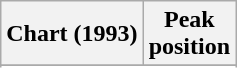<table class="wikitable sortable plainrowheaders" style="text-align:center">
<tr>
<th scope="col">Chart (1993)</th>
<th scope="col">Peak<br>position</th>
</tr>
<tr>
</tr>
<tr>
</tr>
<tr>
</tr>
</table>
